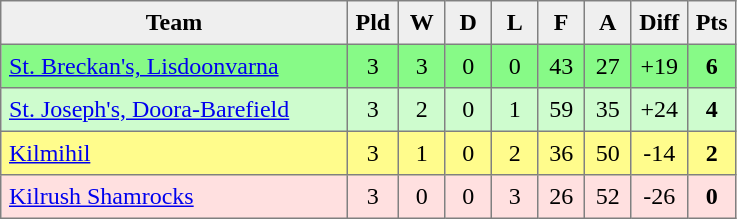<table style=border-collapse:collapse border=1 cellspacing=0 cellpadding=5>
<tr align=center bgcolor=#efefef>
<th width=220>Team</th>
<th width=20>Pld</th>
<th width=20>W</th>
<th width=20>D</th>
<th width=20>L</th>
<th width=20>F</th>
<th width=20>A</th>
<th width=20>Diff</th>
<th width=20>Pts</th>
</tr>
<tr align=center style="background:#87FA87;">
<td style="text-align:left;"> <a href='#'>St. Breckan's, Lisdoonvarna</a></td>
<td>3</td>
<td>3</td>
<td>0</td>
<td>0</td>
<td>43</td>
<td>27</td>
<td>+19</td>
<td><strong>6</strong></td>
</tr>
<tr align=center style="background:#CEFCCE;">
<td style="text-align:left;"> <a href='#'>St. Joseph's, Doora-Barefield</a></td>
<td>3</td>
<td>2</td>
<td>0</td>
<td>1</td>
<td>59</td>
<td>35</td>
<td>+24</td>
<td><strong>4</strong></td>
</tr>
<tr align=center style="background:#FFFC8C;">
<td style="text-align:left;"> <a href='#'>Kilmihil</a></td>
<td>3</td>
<td>1</td>
<td>0</td>
<td>2</td>
<td>36</td>
<td>50</td>
<td>-14</td>
<td><strong>2</strong></td>
</tr>
<tr align=center style="background:#FFE0E0;">
<td style="text-align:left;"> <a href='#'>Kilrush Shamrocks</a></td>
<td>3</td>
<td>0</td>
<td>0</td>
<td>3</td>
<td>26</td>
<td>52</td>
<td>-26</td>
<td><strong>0</strong></td>
</tr>
</table>
